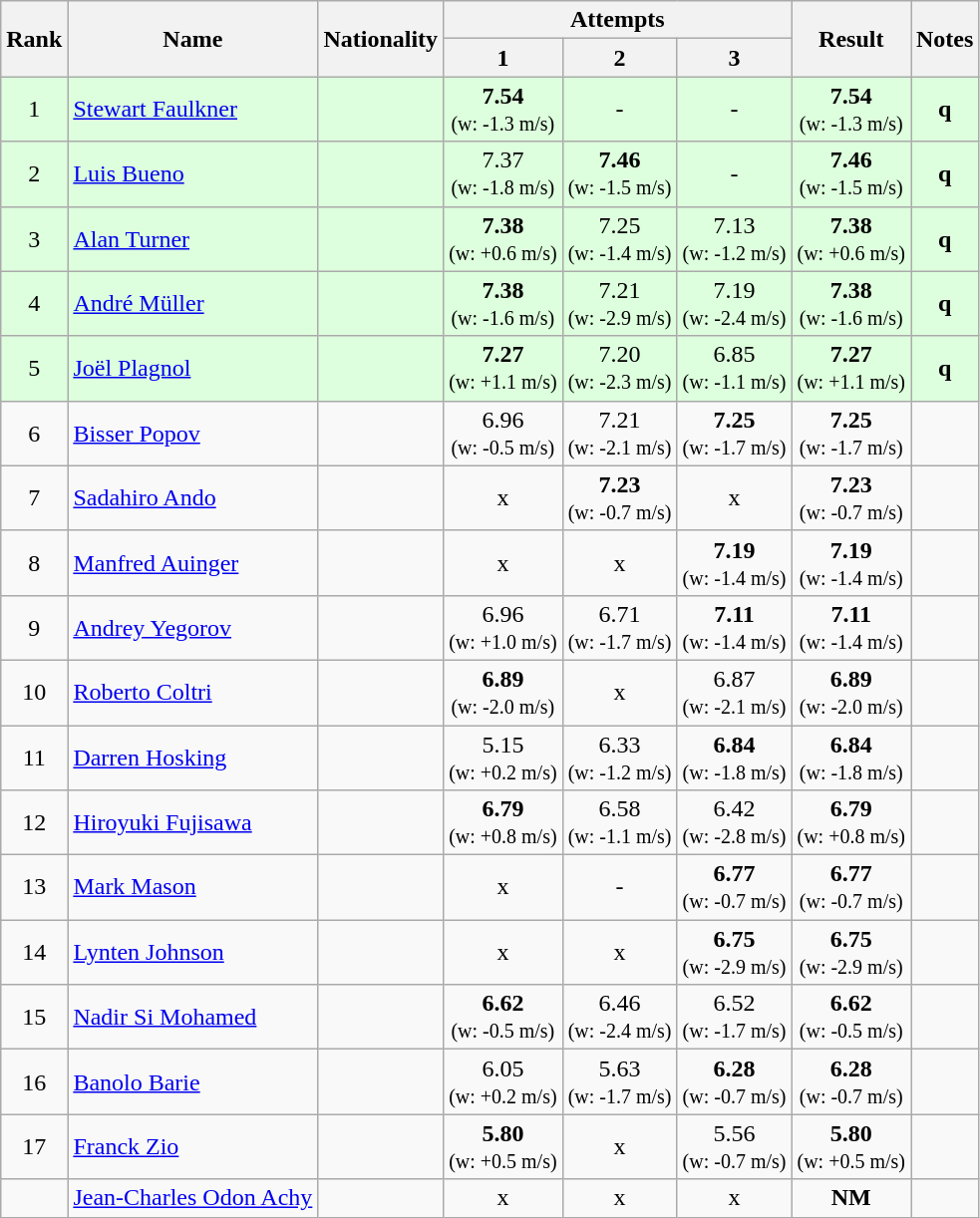<table class="wikitable sortable" style="text-align:center">
<tr>
<th rowspan=2>Rank</th>
<th rowspan=2>Name</th>
<th rowspan=2>Nationality</th>
<th colspan=3>Attempts</th>
<th rowspan=2>Result</th>
<th rowspan=2>Notes</th>
</tr>
<tr>
<th>1</th>
<th>2</th>
<th>3</th>
</tr>
<tr bgcolor=ddffdd>
<td>1</td>
<td align=left><a href='#'>Stewart Faulkner</a></td>
<td align=left></td>
<td><strong>7.54</strong><br><small>(w: -1.3 m/s)</small></td>
<td>-</td>
<td>-</td>
<td><strong>7.54</strong> <br><small>(w: -1.3 m/s)</small></td>
<td><strong>q</strong></td>
</tr>
<tr bgcolor=ddffdd>
<td>2</td>
<td align=left><a href='#'>Luis Bueno</a></td>
<td align=left></td>
<td>7.37<br><small>(w: -1.8 m/s)</small></td>
<td><strong>7.46</strong><br><small>(w: -1.5 m/s)</small></td>
<td>-</td>
<td><strong>7.46</strong> <br><small>(w: -1.5 m/s)</small></td>
<td><strong>q</strong></td>
</tr>
<tr bgcolor=ddffdd>
<td>3</td>
<td align=left><a href='#'>Alan Turner</a></td>
<td align=left></td>
<td><strong>7.38</strong><br><small>(w: +0.6 m/s)</small></td>
<td>7.25<br><small>(w: -1.4 m/s)</small></td>
<td>7.13<br><small>(w: -1.2 m/s)</small></td>
<td><strong>7.38</strong> <br><small>(w: +0.6 m/s)</small></td>
<td><strong>q</strong></td>
</tr>
<tr bgcolor=ddffdd>
<td>4</td>
<td align=left><a href='#'>André Müller</a></td>
<td align=left></td>
<td><strong>7.38</strong><br><small>(w: -1.6 m/s)</small></td>
<td>7.21<br><small>(w: -2.9 m/s)</small></td>
<td>7.19<br><small>(w: -2.4 m/s)</small></td>
<td><strong>7.38</strong> <br><small>(w: -1.6 m/s)</small></td>
<td><strong>q</strong></td>
</tr>
<tr bgcolor=ddffdd>
<td>5</td>
<td align=left><a href='#'>Joël Plagnol</a></td>
<td align=left></td>
<td><strong>7.27</strong><br><small>(w: +1.1 m/s)</small></td>
<td>7.20<br><small>(w: -2.3 m/s)</small></td>
<td>6.85<br><small>(w: -1.1 m/s)</small></td>
<td><strong>7.27</strong> <br><small>(w: +1.1 m/s)</small></td>
<td><strong>q</strong></td>
</tr>
<tr>
<td>6</td>
<td align=left><a href='#'>Bisser Popov</a></td>
<td align=left></td>
<td>6.96<br><small>(w: -0.5 m/s)</small></td>
<td>7.21<br><small>(w: -2.1 m/s)</small></td>
<td><strong>7.25</strong><br><small>(w: -1.7 m/s)</small></td>
<td><strong>7.25</strong> <br><small>(w: -1.7 m/s)</small></td>
<td></td>
</tr>
<tr>
<td>7</td>
<td align=left><a href='#'>Sadahiro Ando</a></td>
<td align=left></td>
<td>x</td>
<td><strong>7.23</strong><br><small>(w: -0.7 m/s)</small></td>
<td>x</td>
<td><strong>7.23</strong> <br><small>(w: -0.7 m/s)</small></td>
<td></td>
</tr>
<tr>
<td>8</td>
<td align=left><a href='#'>Manfred Auinger</a></td>
<td align=left></td>
<td>x</td>
<td>x</td>
<td><strong>7.19</strong><br><small>(w: -1.4 m/s)</small></td>
<td><strong>7.19</strong> <br><small>(w: -1.4 m/s)</small></td>
<td></td>
</tr>
<tr>
<td>9</td>
<td align=left><a href='#'>Andrey Yegorov</a></td>
<td align=left></td>
<td>6.96<br><small>(w: +1.0 m/s)</small></td>
<td>6.71<br><small>(w: -1.7 m/s)</small></td>
<td><strong>7.11</strong><br><small>(w: -1.4 m/s)</small></td>
<td><strong>7.11</strong> <br><small>(w: -1.4 m/s)</small></td>
<td></td>
</tr>
<tr>
<td>10</td>
<td align=left><a href='#'>Roberto Coltri</a></td>
<td align=left></td>
<td><strong>6.89</strong><br><small>(w: -2.0 m/s)</small></td>
<td>x</td>
<td>6.87<br><small>(w: -2.1 m/s)</small></td>
<td><strong>6.89</strong> <br><small>(w: -2.0 m/s)</small></td>
<td></td>
</tr>
<tr>
<td>11</td>
<td align=left><a href='#'>Darren Hosking</a></td>
<td align=left></td>
<td>5.15<br><small>(w: +0.2 m/s)</small></td>
<td>6.33<br><small>(w: -1.2 m/s)</small></td>
<td><strong>6.84</strong><br><small>(w: -1.8 m/s)</small></td>
<td><strong>6.84</strong> <br><small>(w: -1.8 m/s)</small></td>
<td></td>
</tr>
<tr>
<td>12</td>
<td align=left><a href='#'>Hiroyuki Fujisawa</a></td>
<td align=left></td>
<td><strong>6.79</strong><br><small>(w: +0.8 m/s)</small></td>
<td>6.58<br><small>(w: -1.1 m/s)</small></td>
<td>6.42<br><small>(w: -2.8 m/s)</small></td>
<td><strong>6.79</strong> <br><small>(w: +0.8 m/s)</small></td>
<td></td>
</tr>
<tr>
<td>13</td>
<td align=left><a href='#'>Mark Mason</a></td>
<td align=left></td>
<td>x</td>
<td>-</td>
<td><strong>6.77</strong><br><small>(w: -0.7 m/s)</small></td>
<td><strong>6.77</strong> <br><small>(w: -0.7 m/s)</small></td>
<td></td>
</tr>
<tr>
<td>14</td>
<td align=left><a href='#'>Lynten Johnson</a></td>
<td align=left></td>
<td>x</td>
<td>x</td>
<td><strong>6.75</strong><br><small>(w: -2.9 m/s)</small></td>
<td><strong>6.75</strong> <br><small>(w: -2.9 m/s)</small></td>
<td></td>
</tr>
<tr>
<td>15</td>
<td align=left><a href='#'>Nadir Si Mohamed</a></td>
<td align=left></td>
<td><strong>6.62</strong><br><small>(w: -0.5 m/s)</small></td>
<td>6.46<br><small>(w: -2.4 m/s)</small></td>
<td>6.52<br><small>(w: -1.7 m/s)</small></td>
<td><strong>6.62</strong> <br><small>(w: -0.5 m/s)</small></td>
<td></td>
</tr>
<tr>
<td>16</td>
<td align=left><a href='#'>Banolo Barie</a></td>
<td align=left></td>
<td>6.05<br><small>(w: +0.2 m/s)</small></td>
<td>5.63<br><small>(w: -1.7 m/s)</small></td>
<td><strong>6.28</strong><br><small>(w: -0.7 m/s)</small></td>
<td><strong>6.28</strong> <br><small>(w: -0.7 m/s)</small></td>
<td></td>
</tr>
<tr>
<td>17</td>
<td align=left><a href='#'>Franck Zio</a></td>
<td align=left></td>
<td><strong>5.80</strong><br><small>(w: +0.5 m/s)</small></td>
<td>x</td>
<td>5.56<br><small>(w: -0.7 m/s)</small></td>
<td><strong>5.80</strong> <br><small>(w: +0.5 m/s)</small></td>
<td></td>
</tr>
<tr>
<td></td>
<td align=left><a href='#'>Jean-Charles Odon Achy</a></td>
<td align=left></td>
<td>x</td>
<td>x</td>
<td>x</td>
<td><strong>NM</strong></td>
<td></td>
</tr>
</table>
